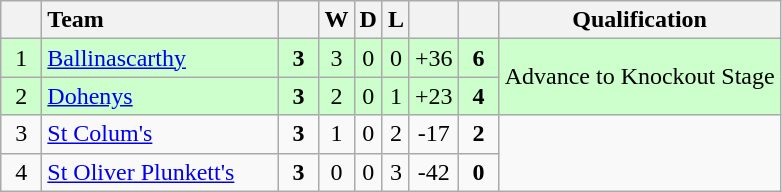<table class="wikitable" style="text-align:center">
<tr>
<th width="20"></th>
<th width="150" style="text-align:left;">Team</th>
<th width="20"></th>
<th>W</th>
<th>D</th>
<th>L</th>
<th width="20"></th>
<th width="20"></th>
<th>Qualification</th>
</tr>
<tr style="background:#ccffcc">
<td>1</td>
<td align="left"> <a href='#'>Ballinascarthy</a></td>
<td><strong>3</strong></td>
<td>3</td>
<td>0</td>
<td>0</td>
<td>+36</td>
<td><strong>6</strong></td>
<td rowspan="2">Advance to Knockout Stage</td>
</tr>
<tr style="background:#ccffcc">
<td>2</td>
<td align="left"> <a href='#'>Dohenys</a></td>
<td><strong>3</strong></td>
<td>2</td>
<td>0</td>
<td>1</td>
<td>+23</td>
<td><strong>4</strong></td>
</tr>
<tr>
<td>3</td>
<td align="left"> <a href='#'>St Colum's</a></td>
<td><strong>3</strong></td>
<td>1</td>
<td>0</td>
<td>2</td>
<td>-17</td>
<td><strong>2</strong></td>
<td rowspan="2"></td>
</tr>
<tr>
<td>4</td>
<td align="left"> <a href='#'>St Oliver Plunkett's</a></td>
<td><strong>3</strong></td>
<td>0</td>
<td>0</td>
<td>3</td>
<td>-42</td>
<td><strong>0</strong></td>
</tr>
</table>
